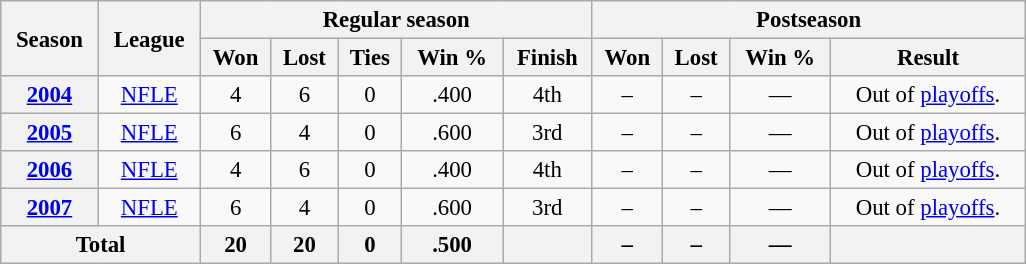<table class="wikitable" style="font-size: 95%; text-align:center; width:45em">
<tr>
<th rowspan="2">Season</th>
<th rowspan="2">League</th>
<th colspan="5">Regular season</th>
<th colspan="4">Postseason</th>
</tr>
<tr>
<th>Won</th>
<th>Lost</th>
<th>Ties</th>
<th>Win %</th>
<th>Finish</th>
<th>Won</th>
<th>Lost</th>
<th>Win %</th>
<th>Result</th>
</tr>
<tr>
<th><a href='#'>2004</a></th>
<td><a href='#'>NFLE</a></td>
<td>4</td>
<td>6</td>
<td>0</td>
<td>.400</td>
<td>4th </td>
<td>–</td>
<td>–</td>
<td>—</td>
<td>Out of <a href='#'>playoffs</a>.</td>
</tr>
<tr>
<th><a href='#'>2005</a></th>
<td><a href='#'>NFLE</a></td>
<td>6</td>
<td>4</td>
<td>0</td>
<td>.600</td>
<td>3rd </td>
<td>–</td>
<td>–</td>
<td>—</td>
<td>Out of <a href='#'>playoffs</a>.</td>
</tr>
<tr>
<th><a href='#'>2006</a></th>
<td><a href='#'>NFLE</a></td>
<td>4</td>
<td>6</td>
<td>0</td>
<td>.400</td>
<td>4th </td>
<td>–</td>
<td>–</td>
<td>—</td>
<td>Out of <a href='#'>playoffs</a>.</td>
</tr>
<tr>
<th><a href='#'>2007</a></th>
<td><a href='#'>NFLE</a></td>
<td>6</td>
<td>4</td>
<td>0</td>
<td>.600</td>
<td>3rd </td>
<td>–</td>
<td>–</td>
<td>—</td>
<td>Out of <a href='#'>playoffs</a>.</td>
</tr>
<tr>
<th colspan="2">Total</th>
<th>20</th>
<th>20</th>
<th>0</th>
<th>.500</th>
<th></th>
<th>–</th>
<th>–</th>
<th>—</th>
<th></th>
</tr>
</table>
